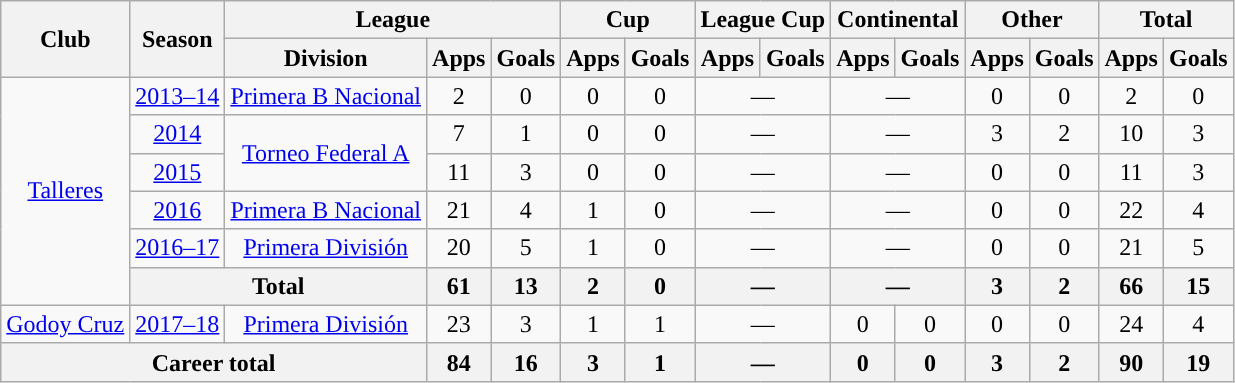<table class="wikitable" style="text-align:center">
<tr>
<th rowspan="2">Club</th>
<th rowspan="2">Season</th>
<th colspan="3">League</th>
<th colspan="2">Cup</th>
<th colspan="2">League Cup</th>
<th colspan="2">Continental</th>
<th colspan="2">Other</th>
<th colspan="2">Total</th>
</tr>
<tr>
<th>Division</th>
<th>Apps</th>
<th>Goals</th>
<th>Apps</th>
<th>Goals</th>
<th>Apps</th>
<th>Goals</th>
<th>Apps</th>
<th>Goals</th>
<th>Apps</th>
<th>Goals</th>
<th>Apps</th>
<th>Goals</th>
</tr>
<tr>
<td rowspan="6"><a href='#'>Talleres</a></td>
<td><a href='#'>2013–14</a></td>
<td rowspan="1"><a href='#'>Primera B Nacional</a></td>
<td>2</td>
<td>0</td>
<td>0</td>
<td>0</td>
<td colspan="2">—</td>
<td colspan="2">—</td>
<td>0</td>
<td>0</td>
<td>2</td>
<td>0</td>
</tr>
<tr>
<td><a href='#'>2014</a></td>
<td rowspan="2"><a href='#'>Torneo Federal A</a></td>
<td>7</td>
<td>1</td>
<td>0</td>
<td>0</td>
<td colspan="2">—</td>
<td colspan="2">—</td>
<td>3</td>
<td>2</td>
<td>10</td>
<td>3</td>
</tr>
<tr>
<td><a href='#'>2015</a></td>
<td>11</td>
<td>3</td>
<td>0</td>
<td>0</td>
<td colspan="2">—</td>
<td colspan="2">—</td>
<td>0</td>
<td>0</td>
<td>11</td>
<td>3</td>
</tr>
<tr>
<td><a href='#'>2016</a></td>
<td rowspan="1"><a href='#'>Primera B Nacional</a></td>
<td>21</td>
<td>4</td>
<td>1</td>
<td>0</td>
<td colspan="2">—</td>
<td colspan="2">—</td>
<td>0</td>
<td>0</td>
<td>22</td>
<td>4</td>
</tr>
<tr>
<td><a href='#'>2016–17</a></td>
<td rowspan="1"><a href='#'>Primera División</a></td>
<td>20</td>
<td>5</td>
<td>1</td>
<td>0</td>
<td colspan="2">—</td>
<td colspan="2">—</td>
<td>0</td>
<td>0</td>
<td>21</td>
<td>5</td>
</tr>
<tr>
<th colspan="2">Total</th>
<th>61</th>
<th>13</th>
<th>2</th>
<th>0</th>
<th colspan="2">—</th>
<th colspan="2">—</th>
<th>3</th>
<th>2</th>
<th>66</th>
<th>15</th>
</tr>
<tr>
<td rowspan="1"><a href='#'>Godoy Cruz</a></td>
<td><a href='#'>2017–18</a></td>
<td rowspan="1"><a href='#'>Primera División</a></td>
<td>23</td>
<td>3</td>
<td>1</td>
<td>1</td>
<td colspan="2">—</td>
<td>0</td>
<td>0</td>
<td>0</td>
<td>0</td>
<td>24</td>
<td>4</td>
</tr>
<tr>
<th colspan="3">Career total</th>
<th>84</th>
<th>16</th>
<th>3</th>
<th>1</th>
<th colspan="2">—</th>
<th>0</th>
<th>0</th>
<th>3</th>
<th>2</th>
<th>90</th>
<th>19</th>
</tr>
</table>
